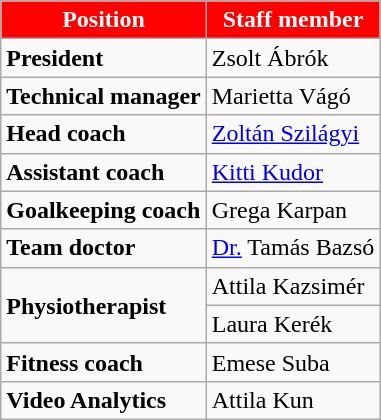<table class="wikitable">
<tr>
<th style="color:white; background:Red;">Position</th>
<th style="color:white; background:Red;">Staff member</th>
</tr>
<tr>
<td><strong>President</strong></td>
<td> Zsolt Ábrók</td>
</tr>
<tr>
<td><strong>Technical manager</strong></td>
<td> Marietta Vágó</td>
</tr>
<tr>
<td><strong>Head coach</strong></td>
<td> <a href='#'>Zoltán Szilágyi</a></td>
</tr>
<tr>
<td><strong>Assistant coach</strong></td>
<td> <a href='#'>Kitti Kudor</a></td>
</tr>
<tr>
<td><strong>Goalkeeping coach</strong></td>
<td> Grega Karpan</td>
</tr>
<tr>
<td><strong>Team doctor</strong></td>
<td> <a href='#'>Dr.</a> Tamás Bazsó</td>
</tr>
<tr>
<td rowspan=2><strong>Physiotherapist</strong></td>
<td> Attila Kazsimér</td>
</tr>
<tr>
<td> Laura Kerék</td>
</tr>
<tr>
<td><strong>Fitness coach</strong></td>
<td> Emese Suba</td>
</tr>
<tr>
<td><strong>Video Analytics</strong></td>
<td> Attila Kun</td>
</tr>
</table>
